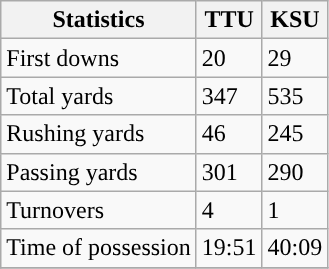<table class="wikitable" style="float: left;">
<tr>
<th>Statistics</th>
<th>TTU</th>
<th>KSU</th>
</tr>
<tr>
<td>First downs</td>
<td>20</td>
<td>29</td>
</tr>
<tr>
<td>Total yards</td>
<td>347</td>
<td>535</td>
</tr>
<tr>
<td>Rushing yards</td>
<td>46</td>
<td>245</td>
</tr>
<tr>
<td>Passing yards</td>
<td>301</td>
<td>290</td>
</tr>
<tr>
<td>Turnovers</td>
<td>4</td>
<td>1</td>
</tr>
<tr>
<td>Time of possession</td>
<td>19:51</td>
<td>40:09</td>
</tr>
<tr>
</tr>
</table>
